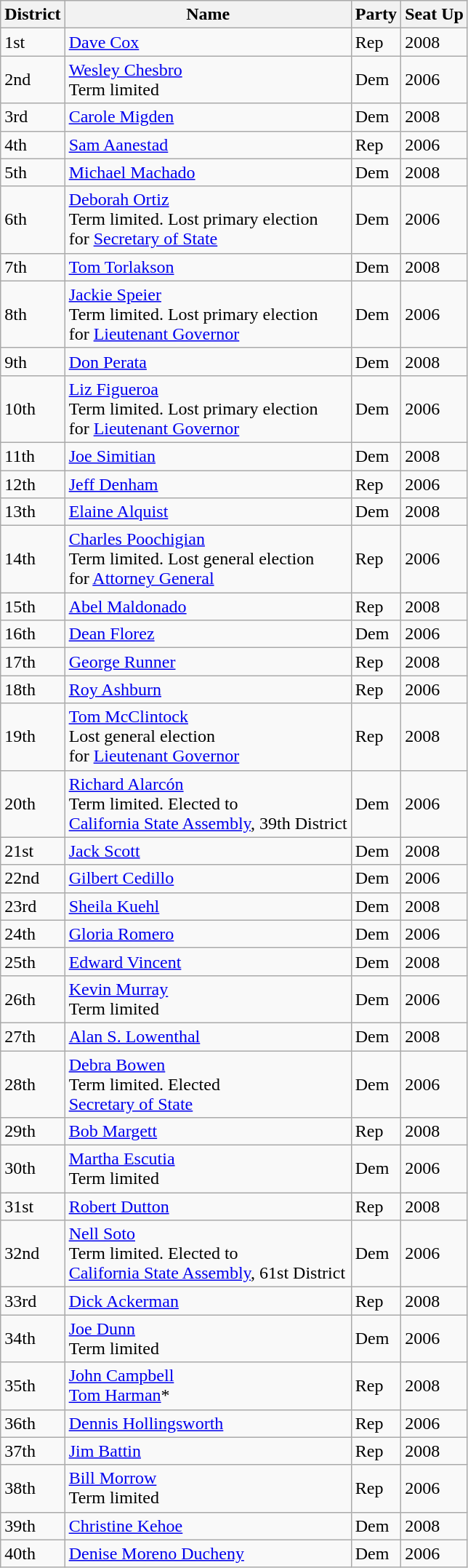<table class="wikitable">
<tr>
<th>District</th>
<th>Name</th>
<th>Party</th>
<th>Seat Up</th>
</tr>
<tr>
<td>1st</td>
<td><a href='#'>Dave Cox</a></td>
<td>Rep</td>
<td>2008</td>
</tr>
<tr>
<td>2nd</td>
<td><a href='#'>Wesley Chesbro</a><br>Term limited</td>
<td>Dem</td>
<td>2006</td>
</tr>
<tr>
<td>3rd</td>
<td><a href='#'>Carole Migden</a></td>
<td>Dem</td>
<td>2008</td>
</tr>
<tr>
<td>4th</td>
<td><a href='#'>Sam Aanestad</a></td>
<td>Rep</td>
<td>2006</td>
</tr>
<tr>
<td>5th</td>
<td><a href='#'>Michael Machado</a></td>
<td>Dem</td>
<td>2008</td>
</tr>
<tr>
<td>6th</td>
<td><a href='#'>Deborah Ortiz</a><br>Term limited. Lost primary election<br>for <a href='#'>Secretary of State</a></td>
<td>Dem</td>
<td>2006</td>
</tr>
<tr>
<td>7th</td>
<td><a href='#'>Tom Torlakson</a></td>
<td>Dem</td>
<td>2008</td>
</tr>
<tr>
<td>8th</td>
<td><a href='#'>Jackie Speier</a><br>Term limited. Lost primary election<br> for <a href='#'>Lieutenant Governor</a></td>
<td>Dem</td>
<td>2006</td>
</tr>
<tr>
<td>9th</td>
<td><a href='#'>Don Perata</a></td>
<td>Dem</td>
<td>2008</td>
</tr>
<tr>
<td>10th</td>
<td><a href='#'>Liz Figueroa</a><br>Term limited. Lost primary election<br> for <a href='#'>Lieutenant Governor</a></td>
<td>Dem</td>
<td>2006</td>
</tr>
<tr>
<td>11th</td>
<td><a href='#'>Joe Simitian</a></td>
<td>Dem</td>
<td>2008</td>
</tr>
<tr>
<td>12th</td>
<td><a href='#'>Jeff Denham</a></td>
<td>Rep</td>
<td>2006</td>
</tr>
<tr>
<td>13th</td>
<td><a href='#'>Elaine Alquist</a></td>
<td>Dem</td>
<td>2008</td>
</tr>
<tr>
<td>14th</td>
<td><a href='#'>Charles Poochigian</a><br>Term limited. Lost general election<br>for <a href='#'>Attorney General</a></td>
<td>Rep</td>
<td>2006</td>
</tr>
<tr>
<td>15th</td>
<td><a href='#'>Abel Maldonado</a></td>
<td>Rep</td>
<td>2008</td>
</tr>
<tr>
<td>16th</td>
<td><a href='#'>Dean Florez</a></td>
<td>Dem</td>
<td>2006</td>
</tr>
<tr>
<td>17th</td>
<td><a href='#'>George Runner</a></td>
<td>Rep</td>
<td>2008</td>
</tr>
<tr>
<td>18th</td>
<td><a href='#'>Roy Ashburn</a></td>
<td>Rep</td>
<td>2006</td>
</tr>
<tr>
<td>19th</td>
<td><a href='#'>Tom McClintock</a><br>Lost general election <br>for <a href='#'>Lieutenant Governor</a></td>
<td>Rep</td>
<td>2008</td>
</tr>
<tr>
<td>20th</td>
<td><a href='#'>Richard Alarcón</a><br>Term limited. Elected to<br><a href='#'>California State Assembly</a>, 39th District</td>
<td>Dem</td>
<td>2006</td>
</tr>
<tr>
<td>21st</td>
<td><a href='#'>Jack Scott</a></td>
<td>Dem</td>
<td>2008</td>
</tr>
<tr>
<td>22nd</td>
<td><a href='#'>Gilbert Cedillo</a></td>
<td>Dem</td>
<td>2006</td>
</tr>
<tr>
<td>23rd</td>
<td><a href='#'>Sheila Kuehl</a></td>
<td>Dem</td>
<td>2008</td>
</tr>
<tr>
<td>24th</td>
<td><a href='#'>Gloria Romero</a></td>
<td>Dem</td>
<td>2006</td>
</tr>
<tr>
<td>25th</td>
<td><a href='#'>Edward Vincent</a></td>
<td>Dem</td>
<td>2008</td>
</tr>
<tr>
<td>26th</td>
<td><a href='#'>Kevin Murray</a><br>Term limited</td>
<td>Dem</td>
<td>2006</td>
</tr>
<tr>
<td>27th</td>
<td><a href='#'>Alan S. Lowenthal</a></td>
<td>Dem</td>
<td>2008</td>
</tr>
<tr>
<td>28th</td>
<td><a href='#'>Debra Bowen</a><br>Term limited. Elected <br><a href='#'>Secretary of State</a></td>
<td>Dem</td>
<td>2006</td>
</tr>
<tr>
<td>29th</td>
<td><a href='#'>Bob Margett</a></td>
<td>Rep</td>
<td>2008</td>
</tr>
<tr>
<td>30th</td>
<td><a href='#'>Martha Escutia</a><br>Term limited</td>
<td>Dem</td>
<td>2006</td>
</tr>
<tr>
<td>31st</td>
<td><a href='#'>Robert Dutton</a></td>
<td>Rep</td>
<td>2008</td>
</tr>
<tr>
<td>32nd</td>
<td><a href='#'>Nell Soto</a><br>Term limited. Elected to<br><a href='#'>California State Assembly</a>, 61st District</td>
<td>Dem</td>
<td>2006</td>
</tr>
<tr>
<td>33rd</td>
<td><a href='#'>Dick Ackerman</a></td>
<td>Rep</td>
<td>2008</td>
</tr>
<tr>
<td>34th</td>
<td><a href='#'>Joe Dunn</a><br>Term limited</td>
<td>Dem</td>
<td>2006</td>
</tr>
<tr>
<td>35th</td>
<td><a href='#'>John Campbell</a><br><a href='#'>Tom Harman</a>*</td>
<td>Rep</td>
<td>2008</td>
</tr>
<tr>
<td>36th</td>
<td><a href='#'>Dennis Hollingsworth</a></td>
<td>Rep</td>
<td>2006</td>
</tr>
<tr>
<td>37th</td>
<td><a href='#'>Jim Battin</a></td>
<td>Rep</td>
<td>2008</td>
</tr>
<tr>
<td>38th</td>
<td><a href='#'>Bill Morrow</a><br>Term limited</td>
<td>Rep</td>
<td>2006</td>
</tr>
<tr>
<td>39th</td>
<td><a href='#'>Christine Kehoe</a></td>
<td>Dem</td>
<td>2008</td>
</tr>
<tr>
<td>40th</td>
<td><a href='#'>Denise Moreno Ducheny</a></td>
<td>Dem</td>
<td>2006</td>
</tr>
</table>
